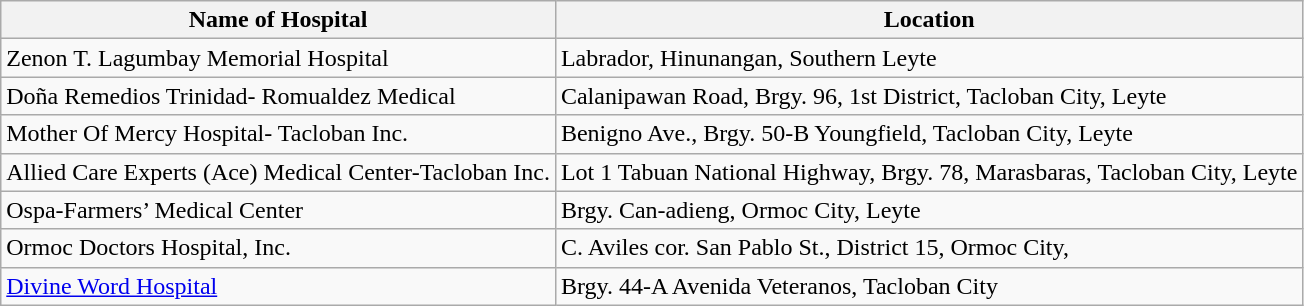<table class="wikitable sortable">
<tr>
<th>Name of Hospital</th>
<th>Location</th>
</tr>
<tr style="vertical-align:middle;">
<td>Zenon T. Lagumbay Memorial Hospital</td>
<td>Labrador, Hinunangan, Southern Leyte</td>
</tr>
<tr style="vertical-align:middle;">
<td>Doña Remedios Trinidad- Romualdez Medical</td>
<td>Calanipawan Road, Brgy. 96, 1st District, Tacloban City, Leyte</td>
</tr>
<tr style="vertical-align:middle;">
<td>Mother Of Mercy Hospital- Tacloban Inc.</td>
<td>Benigno Ave., Brgy. 50-B Youngfield, Tacloban City, Leyte</td>
</tr>
<tr style="vertical-align:middle;">
<td>Allied Care Experts (Ace) Medical Center-Tacloban Inc.</td>
<td>Lot 1 Tabuan National Highway, Brgy. 78, Marasbaras, Tacloban City, Leyte</td>
</tr>
<tr style="vertical-align:middle;">
<td>Ospa-Farmers’ Medical Center</td>
<td>Brgy. Can-adieng, Ormoc City, Leyte</td>
</tr>
<tr style="vertical-align:middle;">
<td>Ormoc Doctors Hospital, Inc.</td>
<td>C. Aviles cor. San Pablo St., District 15, Ormoc City,</td>
</tr>
<tr style="vertical-align:middle;">
<td><a href='#'>Divine Word Hospital</a></td>
<td>Brgy. 44-A Avenida Veteranos, Tacloban City</td>
</tr>
</table>
